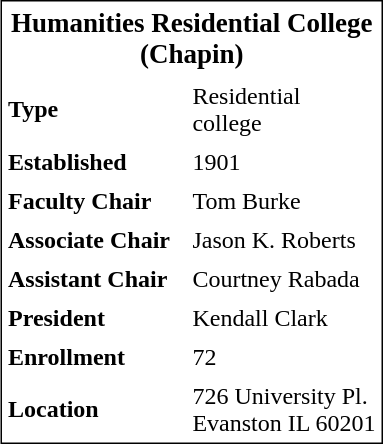<table border="0" cellpadding="4" cellspacing="0"  style="float:right; clear:right; width:255px; border-top:solid 1px #000; border-right:solid 1px #000; border-bottom:solid 1px #000; border-left:solid 1px #000; background:#fff;">
<tr>
<td colspan="2" style="font-size:large; text-align:center;"><strong>Humanities Residential College (Chapin)</strong></td>
</tr>
<tr>
<td><strong>Type</strong></td>
<td>Residential college</td>
</tr>
<tr>
<td><strong>Established</strong></td>
<td>1901</td>
</tr>
<tr>
<td><strong>Faculty Chair</strong></td>
<td>Tom Burke</td>
</tr>
<tr>
<td><strong>Associate Chair</strong></td>
<td>Jason K. Roberts</td>
</tr>
<tr>
<td><strong>Assistant Chair</strong></td>
<td>Courtney Rabada</td>
</tr>
<tr>
<td><strong>President</strong></td>
<td>Kendall Clark</td>
</tr>
<tr>
<td><strong>Enrollment</strong></td>
<td>72</td>
</tr>
<tr>
<td><strong>Location</strong></td>
<td>726 University Pl. <br>Evanston IL 60201</td>
</tr>
</table>
